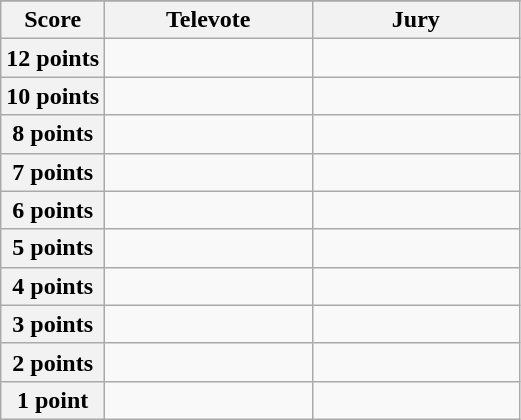<table class="wikitable">
<tr>
</tr>
<tr>
<th scope="col" width="20%">Score</th>
<th scope="col" width="40%">Televote</th>
<th scope="col" width="40%">Jury</th>
</tr>
<tr>
<th scope="row">12 points</th>
<td></td>
<td></td>
</tr>
<tr>
<th scope="row">10 points</th>
<td></td>
<td></td>
</tr>
<tr>
<th scope="row">8 points</th>
<td></td>
<td></td>
</tr>
<tr>
<th scope="row">7 points</th>
<td></td>
<td></td>
</tr>
<tr>
<th scope="row">6 points</th>
<td></td>
<td></td>
</tr>
<tr>
<th scope="row">5 points</th>
<td></td>
<td></td>
</tr>
<tr>
<th scope="row">4 points</th>
<td></td>
<td></td>
</tr>
<tr>
<th scope="row">3 points</th>
<td></td>
<td></td>
</tr>
<tr>
<th scope="row">2 points</th>
<td></td>
<td></td>
</tr>
<tr>
<th scope="row">1 point</th>
<td></td>
<td></td>
</tr>
</table>
